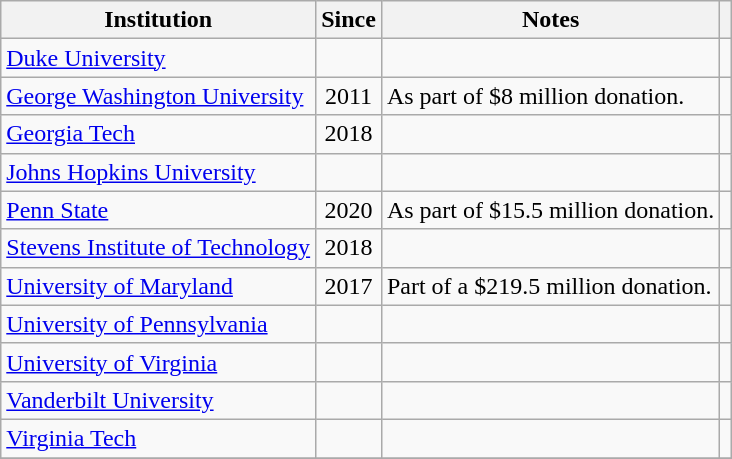<table class="wikitable sortable">
<tr>
<th scope="col">Institution</th>
<th scope="col">Since</th>
<th scope="col" class="unsortable">Notes</th>
<th scope="col" class="unsortable"></th>
</tr>
<tr>
<td><a href='#'>Duke University</a></td>
<td align="center"></td>
<td></td>
<td align="center"></td>
</tr>
<tr>
<td><a href='#'>George Washington University</a></td>
<td align="center">2011</td>
<td>As part of $8 million donation.</td>
<td align="center"></td>
</tr>
<tr>
<td><a href='#'>Georgia Tech</a></td>
<td align="center">2018</td>
<td></td>
<td align="center"></td>
</tr>
<tr>
<td><a href='#'>Johns Hopkins University</a></td>
<td align="center"></td>
<td></td>
<td align="center"></td>
</tr>
<tr>
<td><a href='#'>Penn State</a></td>
<td align="center">2020</td>
<td>As part of $15.5 million donation.</td>
<td align="center"></td>
</tr>
<tr>
<td><a href='#'>Stevens Institute of Technology</a></td>
<td align="center">2018</td>
<td></td>
<td align="center"></td>
</tr>
<tr>
<td><a href='#'>University of Maryland</a></td>
<td align="center">2017 </td>
<td>Part of a $219.5 million donation.</td>
<td align="center"></td>
</tr>
<tr>
<td><a href='#'>University of Pennsylvania</a></td>
<td align="center"></td>
<td></td>
<td align="center"></td>
</tr>
<tr>
<td><a href='#'>University of Virginia</a></td>
<td align="center"></td>
<td></td>
<td align="center"></td>
</tr>
<tr>
<td><a href='#'>Vanderbilt University</a></td>
<td align="center"></td>
<td></td>
<td align="center"></td>
</tr>
<tr>
<td><a href='#'>Virginia Tech</a></td>
<td align="center"></td>
<td></td>
<td align="center"></td>
</tr>
<tr>
</tr>
</table>
